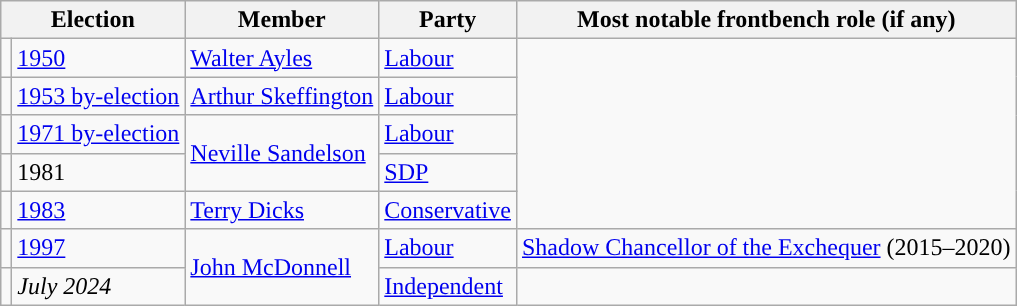<table class="wikitable">
<tr>
<th colspan="2">Election</th>
<th>Member</th>
<th>Party</th>
<th>Most notable frontbench role (if any)</th>
</tr>
<tr>
<td style="color:inherit;background-color: "></td>
<td><a href='#'>1950</a></td>
<td><a href='#'>Walter Ayles</a></td>
<td><a href='#'>Labour</a></td>
</tr>
<tr>
<td style="color:inherit;background-color: "></td>
<td><a href='#'>1953 by-election</a></td>
<td><a href='#'>Arthur Skeffington</a></td>
<td><a href='#'>Labour</a></td>
</tr>
<tr>
<td style="color:inherit;background-color: "></td>
<td><a href='#'>1971 by-election</a></td>
<td rowspan="2"><a href='#'>Neville Sandelson</a></td>
<td><a href='#'>Labour</a></td>
</tr>
<tr>
<td style="color:inherit;background-color: "></td>
<td>1981</td>
<td><a href='#'>SDP</a></td>
</tr>
<tr>
<td style="color:inherit;background-color: "></td>
<td><a href='#'>1983</a></td>
<td><a href='#'>Terry Dicks</a></td>
<td><a href='#'>Conservative</a></td>
</tr>
<tr>
<td style="color:inherit;background-color: "></td>
<td><a href='#'>1997</a></td>
<td rowspan="2"><a href='#'>John McDonnell</a></td>
<td><a href='#'>Labour</a></td>
<td><a href='#'>Shadow Chancellor of the Exchequer</a> (2015–2020)</td>
</tr>
<tr>
<td style="color:inherit;background-color: "></td>
<td><em>July 2024</em></td>
<td><a href='#'>Independent</a></td>
</tr>
</table>
